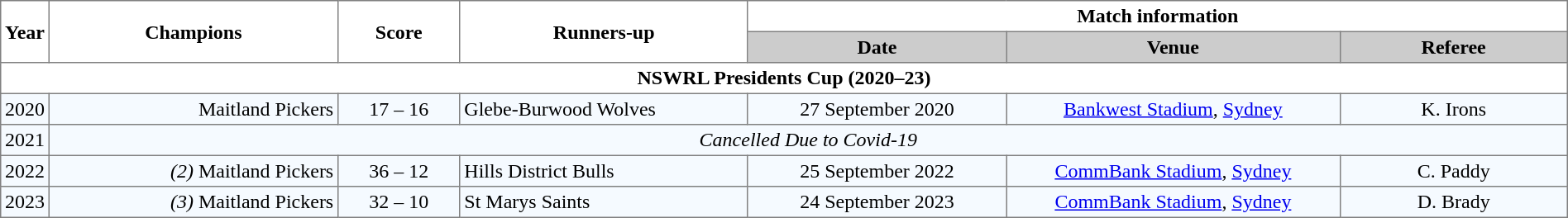<table border="1" cellpadding="3" cellspacing="0" width="100%" style="border-collapse:collapse;  text-align:center;">
<tr>
<th rowspan="2">Year</th>
<th rowspan="2" width="19%">Champions</th>
<th rowspan="2" width="8%">Score</th>
<th rowspan="2" width="19%">Runners-up</th>
<th colspan="3">Match information</th>
</tr>
<tr style="background:#CCCCCC">
<th width="17%">Date</th>
<th width="22%">Venue</th>
<th width="50%">Referee</th>
</tr>
<tr>
<th colspan="7">NSWRL Presidents Cup (2020–23)</th>
</tr>
<tr style="text-align:center; background:#f5faff;">
<td>2020</td>
<td align="right">Maitland Pickers </td>
<td>17 – 16</td>
<td align="left"> Glebe-Burwood Wolves</td>
<td>27 September 2020</td>
<td><a href='#'>Bankwest Stadium</a>, <a href='#'>Sydney</a></td>
<td>K. Irons</td>
</tr>
<tr style="text-align:center; background:#f5faff;">
<td>2021</td>
<td colspan="6"><em>Cancelled Due to Covid-19</em></td>
</tr>
<tr style="text-align:center; background:#f5faff;">
<td>2022</td>
<td align="right"><em>(2)</em> Maitland Pickers </td>
<td>36 – 12</td>
<td align="left"> Hills District Bulls</td>
<td>25 September 2022</td>
<td><a href='#'>CommBank Stadium</a>, <a href='#'>Sydney</a></td>
<td>C. Paddy</td>
</tr>
<tr style="text-align:center; background:#f5faff;">
<td>2023</td>
<td align="right"><em>(3)</em> Maitland Pickers </td>
<td>32 – 10</td>
<td align="left"> St Marys Saints</td>
<td>24 September 2023</td>
<td><a href='#'>CommBank Stadium</a>, <a href='#'>Sydney</a></td>
<td>D. Brady</td>
</tr>
</table>
